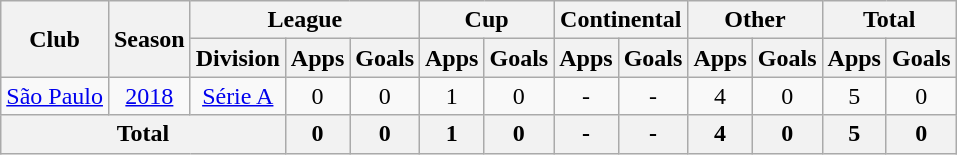<table class="wikitable" style="text-align: center;">
<tr>
<th rowspan="2">Club</th>
<th rowspan="2">Season</th>
<th colspan="3">League</th>
<th colspan="2">Cup</th>
<th colspan="2">Continental</th>
<th colspan="2">Other</th>
<th colspan="2">Total</th>
</tr>
<tr>
<th>Division</th>
<th>Apps</th>
<th>Goals</th>
<th>Apps</th>
<th>Goals</th>
<th>Apps</th>
<th>Goals</th>
<th>Apps</th>
<th>Goals</th>
<th>Apps</th>
<th>Goals</th>
</tr>
<tr>
<td rowspan="1" valign="center"><a href='#'>São Paulo</a></td>
<td><a href='#'>2018</a></td>
<td rowspan="1" valign="center"><a href='#'>Série A</a></td>
<td>0</td>
<td>0</td>
<td>1</td>
<td>0</td>
<td>-</td>
<td>-</td>
<td>4</td>
<td>0</td>
<td>5</td>
<td>0</td>
</tr>
<tr>
<th colspan="3">Total</th>
<th>0</th>
<th>0</th>
<th>1</th>
<th>0</th>
<th>-</th>
<th>-</th>
<th>4</th>
<th>0</th>
<th>5</th>
<th>0</th>
</tr>
</table>
